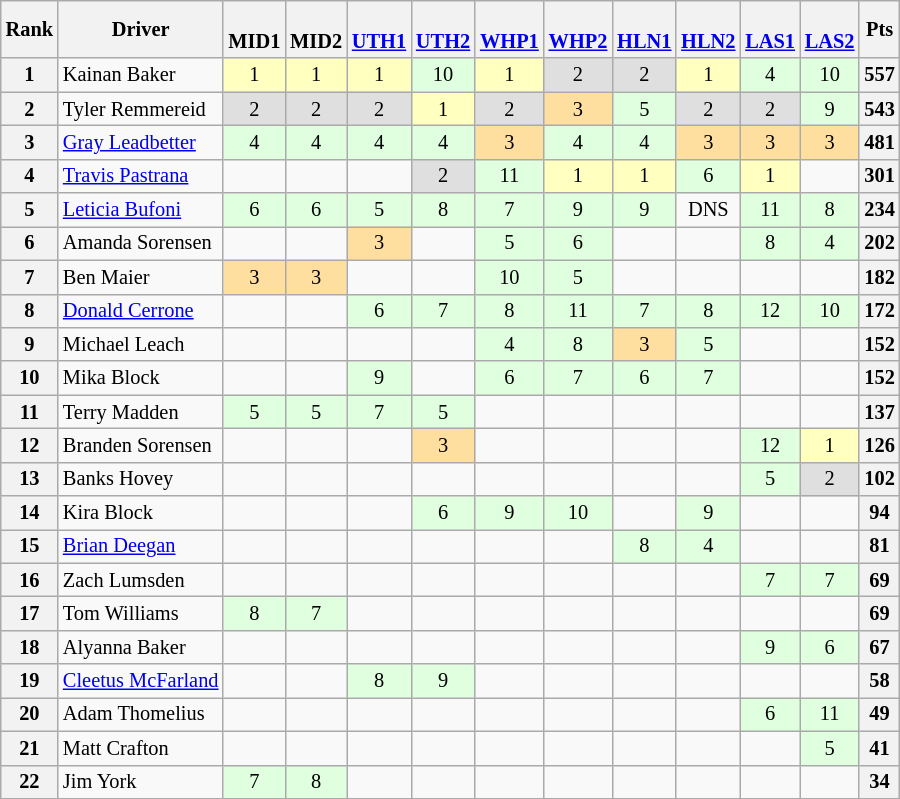<table class="wikitable" style="font-size: 85%; text-align:center">
<tr>
<th>Rank</th>
<th>Driver</th>
<th><br>MID1</th>
<th><br>MID2</th>
<th><br><a href='#'>UTH1</a></th>
<th><br><a href='#'>UTH2</a></th>
<th><br><a href='#'>WHP1</a></th>
<th><br><a href='#'>WHP2</a></th>
<th><br><a href='#'>HLN1</a></th>
<th><br><a href='#'>HLN2</a></th>
<th><br><a href='#'>LAS1</a></th>
<th><br><a href='#'>LAS2</a></th>
<th>Pts</th>
</tr>
<tr>
<th>1</th>
<td align="left"> Kainan Baker</td>
<td style="background:#FFFFBF;">1</td>
<td style="background:#FFFFBF;">1</td>
<td style="background:#FFFFBF;">1</td>
<td style="background:#DFFFDF;">10</td>
<td style="background:#FFFFBF;">1</td>
<td style="background:#DFDFDF;">2</td>
<td style="background:#DFDFDF;">2</td>
<td style="background:#FFFFBF;">1</td>
<td style="background:#DFFFDF;">4</td>
<td style="background:#DFFFDF;">10</td>
<th>557</th>
</tr>
<tr>
<th>2</th>
<td align="left"> Tyler Remmereid</td>
<td style="background:#DFDFDF;">2</td>
<td style="background:#DFDFDF;">2</td>
<td style="background:#DFDFDF;">2</td>
<td style="background:#FFFFBF;">1</td>
<td style="background:#DFDFDF;">2</td>
<td style="background:#FFDF9F;">3</td>
<td style="background:#DFFFDF;">5</td>
<td style="background:#DFDFDF;">2</td>
<td style="background:#DFDFDF;">2</td>
<td style="background:#DFFFDF;">9</td>
<th>543</th>
</tr>
<tr>
<th>3</th>
<td align="left"> <a href='#'>Gray Leadbetter</a></td>
<td style="background:#DFFFDF;">4</td>
<td style="background:#DFFFDF;">4</td>
<td style="background:#DFFFDF;">4</td>
<td style="background:#DFFFDF;">4</td>
<td style="background:#FFDF9F;">3</td>
<td style="background:#DFFFDF;">4</td>
<td style="background:#DFFFDF;">4</td>
<td style="background:#FFDF9F;">3</td>
<td style="background:#FFDF9F;">3</td>
<td style="background:#FFDF9F;">3</td>
<th>481</th>
</tr>
<tr>
<th>4</th>
<td align="left"> <a href='#'>Travis Pastrana</a></td>
<td></td>
<td></td>
<td></td>
<td style="background:#DFDFDF;">2</td>
<td style="background:#DFFFDF;">11</td>
<td style="background:#FFFFBF;">1</td>
<td style="background:#FFFFBF;">1</td>
<td style="background:#DFFFDF;">6</td>
<td style="background:#FFFFBF;">1</td>
<td></td>
<th>301</th>
</tr>
<tr>
<th>5</th>
<td align="left"> <a href='#'>Leticia Bufoni</a></td>
<td style="background:#DFFFDF;">6</td>
<td style="background:#DFFFDF;">6</td>
<td style="background:#DFFFDF;">5</td>
<td style="background:#DFFFDF;">8</td>
<td style="background:#DFFFDF;">7</td>
<td style="background:#DFFFDF;">9</td>
<td style="background:#DFFFDF;">9</td>
<td>DNS</td>
<td style="background:#DFFFDF;">11</td>
<td style="background:#DFFFDF;">8</td>
<th>234</th>
</tr>
<tr>
<th>6</th>
<td align="left"> Amanda Sorensen</td>
<td></td>
<td></td>
<td style="background:#FFDF9F;">3</td>
<td></td>
<td style="background:#DFFFDF;">5</td>
<td style="background:#DFFFDF;">6</td>
<td></td>
<td></td>
<td style="background:#DFFFDF;">8</td>
<td style="background:#DFFFDF;">4</td>
<th>202</th>
</tr>
<tr>
<th>7</th>
<td align="left"> Ben Maier</td>
<td style="background:#FFDF9F;">3</td>
<td style="background:#FFDF9F;">3</td>
<td></td>
<td></td>
<td style="background:#DFFFDF;">10</td>
<td style="background:#DFFFDF;">5</td>
<td></td>
<td></td>
<td></td>
<td></td>
<th>182</th>
</tr>
<tr>
<th>8</th>
<td align="left"> <a href='#'>Donald Cerrone</a></td>
<td></td>
<td></td>
<td style="background:#DFFFDF;">6</td>
<td style="background:#DFFFDF;">7</td>
<td style="background:#DFFFDF;">8</td>
<td style="background:#DFFFDF;">11</td>
<td style="background:#DFFFDF;">7</td>
<td style="background:#DFFFDF;">8</td>
<td style="background:#DFFFDF;">12</td>
<td style="background:#DFFFDF;">10</td>
<th>172</th>
</tr>
<tr>
<th>9</th>
<td align="left"> Michael Leach</td>
<td></td>
<td></td>
<td></td>
<td></td>
<td style="background:#DFFFDF;">4</td>
<td style="background:#DFFFDF;">8</td>
<td style="background:#FFDF9F;">3</td>
<td style="background:#DFFFDF;">5</td>
<td></td>
<td></td>
<th>152</th>
</tr>
<tr>
<th>10</th>
<td align="left"> Mika Block</td>
<td></td>
<td></td>
<td style="background:#DFFFDF;">9</td>
<td></td>
<td style="background:#DFFFDF;">6</td>
<td style="background:#DFFFDF;">7</td>
<td style="background:#DFFFDF;">6</td>
<td style="background:#DFFFDF;">7</td>
<td></td>
<td></td>
<th>152</th>
</tr>
<tr>
<th>11</th>
<td align="left"> Terry Madden</td>
<td style="background:#DFFFDF;">5</td>
<td style="background:#DFFFDF;">5</td>
<td style="background:#DFFFDF;">7</td>
<td style="background:#DFFFDF;">5</td>
<td></td>
<td></td>
<td></td>
<td></td>
<td></td>
<td></td>
<th>137</th>
</tr>
<tr>
<th>12</th>
<td align="left"> Branden Sorensen</td>
<td></td>
<td></td>
<td></td>
<td style="background:#FFDF9F;">3</td>
<td></td>
<td></td>
<td></td>
<td></td>
<td style="background:#DFFFDF;">12</td>
<td style="background:#FFFFBF;">1</td>
<th>126</th>
</tr>
<tr>
<th>13</th>
<td align="left"> Banks Hovey</td>
<td></td>
<td></td>
<td></td>
<td></td>
<td></td>
<td></td>
<td></td>
<td></td>
<td style="background:#DFFFDF;">5</td>
<td style="background:#DFDFDF;">2</td>
<th>102</th>
</tr>
<tr>
<th>14</th>
<td align="left"> Kira Block</td>
<td></td>
<td></td>
<td></td>
<td style="background:#DFFFDF;">6</td>
<td style="background:#DFFFDF;">9</td>
<td style="background:#DFFFDF;">10</td>
<td></td>
<td style="background:#DFFFDF;">9</td>
<td></td>
<td></td>
<th>94</th>
</tr>
<tr>
<th>15</th>
<td align="left"> <a href='#'>Brian Deegan</a></td>
<td></td>
<td></td>
<td></td>
<td></td>
<td></td>
<td></td>
<td style="background:#DFFFDF;">8</td>
<td style="background:#DFFFDF;">4</td>
<td></td>
<td></td>
<th>81</th>
</tr>
<tr>
<th>16</th>
<td align="left"> Zach Lumsden</td>
<td></td>
<td></td>
<td></td>
<td></td>
<td></td>
<td></td>
<td></td>
<td></td>
<td style="background:#DFFFDF;">7</td>
<td style="background:#DFFFDF;">7</td>
<th>69</th>
</tr>
<tr>
<th>17</th>
<td align="left"> Tom Williams</td>
<td style="background:#DFFFDF;">8</td>
<td style="background:#DFFFDF;">7</td>
<td></td>
<td></td>
<td></td>
<td></td>
<td></td>
<td></td>
<td></td>
<td></td>
<th>69</th>
</tr>
<tr>
<th>18</th>
<td align="left"> Alyanna Baker</td>
<td></td>
<td></td>
<td></td>
<td></td>
<td></td>
<td></td>
<td></td>
<td></td>
<td style="background:#DFFFDF;">9</td>
<td style="background:#DFFFDF;">6</td>
<th>67</th>
</tr>
<tr>
<th>19</th>
<td align="left"> <a href='#'>Cleetus McFarland</a></td>
<td></td>
<td></td>
<td style="background:#DFFFDF;">8</td>
<td style="background:#DFFFDF;">9</td>
<td></td>
<td></td>
<td></td>
<td></td>
<td></td>
<td></td>
<th>58</th>
</tr>
<tr>
<th>20</th>
<td align="left"> Adam Thomelius</td>
<td></td>
<td></td>
<td></td>
<td></td>
<td></td>
<td></td>
<td></td>
<td></td>
<td style="background:#DFFFDF;">6</td>
<td style="background:#DFFFDF;">11</td>
<th>49</th>
</tr>
<tr>
<th>21</th>
<td align="left"> Matt Crafton</td>
<td></td>
<td></td>
<td></td>
<td></td>
<td></td>
<td></td>
<td></td>
<td></td>
<td></td>
<td style="background:#DFFFDF;">5</td>
<th>41</th>
</tr>
<tr>
<th>22</th>
<td align="left"> Jim York</td>
<td style="background:#DFFFDF;">7</td>
<td style="background:#DFFFDF;">8</td>
<td></td>
<td></td>
<td></td>
<td></td>
<td></td>
<td></td>
<td></td>
<td></td>
<th>34</th>
</tr>
<tr>
</tr>
</table>
